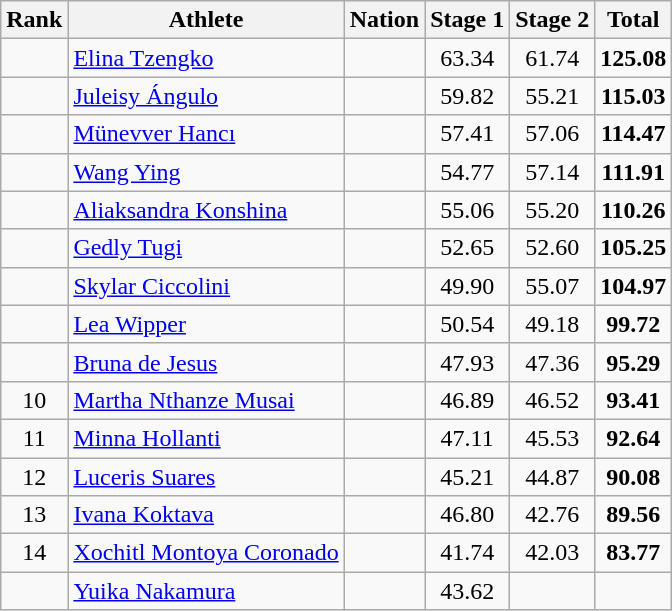<table class="wikitable sortable" style="text-align:center">
<tr>
<th>Rank</th>
<th>Athlete</th>
<th>Nation</th>
<th>Stage 1</th>
<th>Stage 2</th>
<th>Total</th>
</tr>
<tr>
<td></td>
<td align=left><a href='#'>Elina Tzengko</a></td>
<td align=left></td>
<td>63.34</td>
<td>61.74</td>
<td><strong>125.08</strong></td>
</tr>
<tr>
<td></td>
<td align=left><a href='#'>Juleisy Ángulo</a></td>
<td align=left></td>
<td>59.82</td>
<td>55.21</td>
<td><strong>115.03</strong></td>
</tr>
<tr>
<td></td>
<td align=left><a href='#'>Münevver Hancı</a></td>
<td align=left></td>
<td>57.41</td>
<td>57.06</td>
<td><strong>114.47</strong></td>
</tr>
<tr>
<td></td>
<td align=left><a href='#'>Wang Ying</a></td>
<td align=left></td>
<td>54.77</td>
<td>57.14</td>
<td><strong>111.91</strong></td>
</tr>
<tr>
<td></td>
<td align=left><a href='#'>Aliaksandra Konshina</a></td>
<td align=left></td>
<td>55.06</td>
<td>55.20</td>
<td><strong>110.26</strong></td>
</tr>
<tr>
<td></td>
<td align=left><a href='#'>Gedly Tugi</a></td>
<td align=left></td>
<td>52.65</td>
<td>52.60</td>
<td><strong>105.25</strong></td>
</tr>
<tr>
<td></td>
<td align=left><a href='#'>Skylar Ciccolini</a></td>
<td align=left></td>
<td>49.90</td>
<td>55.07</td>
<td><strong>104.97</strong></td>
</tr>
<tr>
<td></td>
<td align=left><a href='#'>Lea Wipper</a></td>
<td align=left></td>
<td>50.54</td>
<td>49.18</td>
<td><strong>99.72</strong></td>
</tr>
<tr>
<td></td>
<td align=left><a href='#'>Bruna de Jesus</a></td>
<td align=left></td>
<td>47.93</td>
<td>47.36</td>
<td><strong>95.29</strong></td>
</tr>
<tr>
<td>10</td>
<td align=left><a href='#'>Martha Nthanze Musai</a></td>
<td align=left></td>
<td>46.89</td>
<td>46.52</td>
<td><strong>93.41</strong></td>
</tr>
<tr>
<td>11</td>
<td align=left><a href='#'>Minna Hollanti</a></td>
<td align=left></td>
<td>47.11</td>
<td>45.53</td>
<td><strong>92.64</strong></td>
</tr>
<tr>
<td>12</td>
<td align=left><a href='#'>Luceris Suares</a></td>
<td align=left></td>
<td>45.21</td>
<td>44.87</td>
<td><strong>90.08</strong></td>
</tr>
<tr>
<td>13</td>
<td align=left><a href='#'>Ivana Koktava</a></td>
<td align=left></td>
<td>46.80</td>
<td>42.76</td>
<td><strong>89.56</strong></td>
</tr>
<tr>
<td>14</td>
<td align=left><a href='#'>Xochitl Montoya Coronado</a></td>
<td align=left></td>
<td>41.74</td>
<td>42.03</td>
<td><strong>83.77</strong></td>
</tr>
<tr>
<td></td>
<td align=left><a href='#'>Yuika Nakamura</a></td>
<td align=left></td>
<td>43.62</td>
<td></td>
<td></td>
</tr>
</table>
